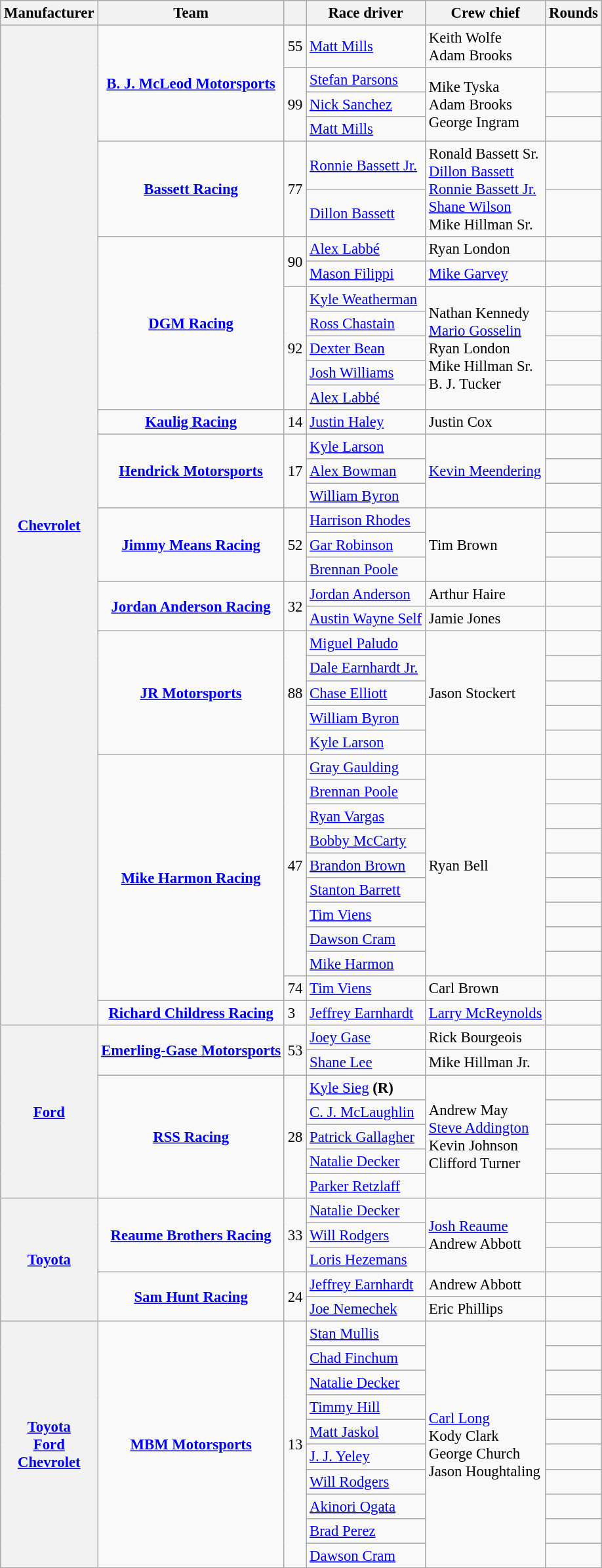<table class="wikitable" style="font-size: 95%;">
<tr>
<th>Manufacturer</th>
<th>Team</th>
<th></th>
<th>Race driver</th>
<th>Crew chief</th>
<th>Rounds</th>
</tr>
<tr>
<th rowspan=38><a href='#'>Chevrolet</a></th>
<td rowspan=4 style="text-align:center;"><strong><a href='#'>B. J. McLeod Motorsports</a></strong></td>
<td>55</td>
<td><a href='#'>Matt Mills</a></td>
<td>Keith Wolfe <small></small> <br> Adam Brooks <small></small></td>
<td></td>
</tr>
<tr>
<td rowspan=3>99</td>
<td><a href='#'>Stefan Parsons</a></td>
<td rowspan=3>Mike Tyska <small></small> <br> Adam Brooks <small></small> <br> George Ingram <small></small></td>
<td></td>
</tr>
<tr>
<td><a href='#'>Nick Sanchez</a></td>
<td></td>
</tr>
<tr>
<td><a href='#'>Matt Mills</a></td>
<td></td>
</tr>
<tr>
<td rowspan=2 style="text-align:center;"><strong><a href='#'>Bassett Racing</a></strong></td>
<td rowspan=2>77</td>
<td><a href='#'>Ronnie Bassett Jr.</a></td>
<td rowspan=2>Ronald Bassett Sr. <small></small> <br> <a href='#'>Dillon Bassett</a> <small></small> <br> <a href='#'>Ronnie Bassett Jr.</a> <small></small> <br> <a href='#'>Shane Wilson</a> <small></small> <br> Mike Hillman Sr. <small></small></td>
<td></td>
</tr>
<tr>
<td><a href='#'>Dillon Bassett</a></td>
<td></td>
</tr>
<tr>
<td rowspan=7 style="text-align:center;"><strong><a href='#'>DGM Racing</a></strong></td>
<td rowspan=2>90</td>
<td><a href='#'>Alex Labbé</a></td>
<td>Ryan London</td>
<td></td>
</tr>
<tr>
<td><a href='#'>Mason Filippi</a></td>
<td><a href='#'>Mike Garvey</a></td>
<td></td>
</tr>
<tr>
<td rowspan=5>92</td>
<td><a href='#'>Kyle Weatherman</a></td>
<td rowspan=5>Nathan Kennedy <small></small> <br> <a href='#'>Mario Gosselin</a> <small></small> <br> Ryan London <small></small> <br> Mike Hillman Sr. <small></small> <br> B. J. Tucker <small></small></td>
<td></td>
</tr>
<tr>
<td><a href='#'>Ross Chastain</a></td>
<td></td>
</tr>
<tr>
<td><a href='#'>Dexter Bean</a></td>
<td></td>
</tr>
<tr>
<td><a href='#'>Josh Williams</a></td>
<td></td>
</tr>
<tr>
<td><a href='#'>Alex Labbé</a></td>
<td></td>
</tr>
<tr>
<td style="text-align:center;"><strong><a href='#'>Kaulig Racing</a></strong></td>
<td>14</td>
<td><a href='#'>Justin Haley</a></td>
<td>Justin Cox</td>
<td></td>
</tr>
<tr>
<td rowspan=3 style="text-align:center;"><strong><a href='#'>Hendrick Motorsports</a></strong></td>
<td rowspan=3>17</td>
<td><a href='#'>Kyle Larson</a></td>
<td rowspan=3><a href='#'>Kevin Meendering</a></td>
<td></td>
</tr>
<tr>
<td><a href='#'>Alex Bowman</a></td>
<td></td>
</tr>
<tr>
<td><a href='#'>William Byron</a></td>
<td></td>
</tr>
<tr>
<td rowspan=3 style="text-align:center;"><strong><a href='#'>Jimmy Means Racing</a></strong></td>
<td rowspan=3>52</td>
<td><a href='#'>Harrison Rhodes</a></td>
<td rowspan=3>Tim Brown</td>
<td></td>
</tr>
<tr>
<td><a href='#'>Gar Robinson</a></td>
<td></td>
</tr>
<tr>
<td><a href='#'>Brennan Poole</a></td>
<td></td>
</tr>
<tr>
<td rowspan=2 style="text-align:center;"><strong><a href='#'>Jordan Anderson Racing</a></strong></td>
<td rowspan=2>32</td>
<td><a href='#'>Jordan Anderson</a></td>
<td>Arthur Haire</td>
<td></td>
</tr>
<tr>
<td><a href='#'>Austin Wayne Self</a></td>
<td>Jamie Jones</td>
<td></td>
</tr>
<tr>
<td rowspan=5 style="text-align:center;"><strong><a href='#'>JR Motorsports</a></strong></td>
<td rowspan=5>88</td>
<td><a href='#'>Miguel Paludo</a></td>
<td rowspan=5>Jason Stockert</td>
<td></td>
</tr>
<tr>
<td><a href='#'>Dale Earnhardt Jr.</a></td>
<td></td>
</tr>
<tr>
<td><a href='#'>Chase Elliott</a></td>
<td></td>
</tr>
<tr>
<td><a href='#'>William Byron</a></td>
<td></td>
</tr>
<tr>
<td><a href='#'>Kyle Larson</a></td>
<td></td>
</tr>
<tr>
<td rowspan=10 style="text-align:center;"><strong><a href='#'>Mike Harmon Racing</a></strong></td>
<td rowspan=9>47</td>
<td><a href='#'>Gray Gaulding</a></td>
<td rowspan=9>Ryan Bell</td>
<td></td>
</tr>
<tr>
<td><a href='#'>Brennan Poole</a></td>
<td></td>
</tr>
<tr>
<td><a href='#'>Ryan Vargas</a></td>
<td></td>
</tr>
<tr>
<td><a href='#'>Bobby McCarty</a></td>
<td></td>
</tr>
<tr>
<td><a href='#'>Brandon Brown</a></td>
<td></td>
</tr>
<tr>
<td><a href='#'>Stanton Barrett</a></td>
<td></td>
</tr>
<tr>
<td><a href='#'>Tim Viens</a></td>
<td></td>
</tr>
<tr>
<td><a href='#'>Dawson Cram</a></td>
<td></td>
</tr>
<tr>
<td><a href='#'>Mike Harmon</a></td>
<td></td>
</tr>
<tr>
<td>74</td>
<td><a href='#'>Tim Viens</a></td>
<td>Carl Brown</td>
<td></td>
</tr>
<tr>
<td style="text-align:center;"><strong><a href='#'>Richard Childress Racing</a></strong></td>
<td>3</td>
<td><a href='#'>Jeffrey Earnhardt</a></td>
<td><a href='#'>Larry McReynolds</a></td>
<td></td>
</tr>
<tr>
<th rowspan=7><a href='#'>Ford</a></th>
<td rowspan=2 style="text-align:center;"><strong><a href='#'>Emerling-Gase Motorsports</a></strong></td>
<td rowspan=2>53</td>
<td><a href='#'>Joey Gase</a></td>
<td>Rick Bourgeois</td>
<td></td>
</tr>
<tr>
<td><a href='#'>Shane Lee</a></td>
<td>Mike Hillman Jr.</td>
<td></td>
</tr>
<tr>
<td rowspan=5 style="text-align:center;"><strong><a href='#'>RSS Racing</a></strong></td>
<td rowspan=5>28</td>
<td><a href='#'>Kyle Sieg</a> <strong>(R)</strong></td>
<td rowspan=5>Andrew May <small></small> <br> <a href='#'>Steve Addington</a> <small></small> <br> Kevin Johnson <small></small> <br> Clifford Turner <small></small></td>
<td></td>
</tr>
<tr>
<td><a href='#'>C. J. McLaughlin</a></td>
<td></td>
</tr>
<tr>
<td><a href='#'>Patrick Gallagher</a></td>
<td></td>
</tr>
<tr>
<td><a href='#'>Natalie Decker</a></td>
<td></td>
</tr>
<tr>
<td><a href='#'>Parker Retzlaff</a></td>
<td></td>
</tr>
<tr>
<th rowspan=5><a href='#'>Toyota</a></th>
<td rowspan=3 style="text-align:center;"><strong><a href='#'>Reaume Brothers Racing</a></strong></td>
<td rowspan=3>33</td>
<td><a href='#'>Natalie Decker</a></td>
<td rowspan=3><a href='#'>Josh Reaume</a> <small></small> <br> Andrew Abbott <small></small></td>
<td></td>
</tr>
<tr>
<td><a href='#'>Will Rodgers</a></td>
<td></td>
</tr>
<tr>
<td><a href='#'>Loris Hezemans</a></td>
<td></td>
</tr>
<tr>
<td rowspan=2 style="text-align:center;"><strong><a href='#'>Sam Hunt Racing</a></strong></td>
<td rowspan=2>24</td>
<td><a href='#'>Jeffrey Earnhardt</a></td>
<td>Andrew Abbott</td>
<td></td>
</tr>
<tr>
<td><a href='#'>Joe Nemechek</a></td>
<td>Eric Phillips</td>
<td></td>
</tr>
<tr>
<th rowspan=10><a href='#'>Toyota</a> <small></small> <br> <a href='#'>Ford</a> <small></small> <br> <a href='#'>Chevrolet</a> <small></small></th>
<td rowspan=10 style="text-align:center;"><strong><a href='#'>MBM Motorsports</a></strong></td>
<td rowspan=10>13</td>
<td><a href='#'>Stan Mullis</a></td>
<td rowspan=10><a href='#'>Carl Long</a> <small></small> <br> Kody Clark <small></small> <br> George Church <small></small> <br> Jason Houghtaling <small></small></td>
<td></td>
</tr>
<tr>
<td><a href='#'>Chad Finchum</a></td>
<td></td>
</tr>
<tr>
<td><a href='#'>Natalie Decker</a></td>
<td></td>
</tr>
<tr>
<td><a href='#'>Timmy Hill</a></td>
<td></td>
</tr>
<tr>
<td><a href='#'>Matt Jaskol</a></td>
<td></td>
</tr>
<tr>
<td><a href='#'>J. J. Yeley</a></td>
<td></td>
</tr>
<tr>
<td><a href='#'>Will Rodgers</a></td>
<td></td>
</tr>
<tr>
<td><a href='#'>Akinori Ogata</a></td>
<td></td>
</tr>
<tr>
<td><a href='#'>Brad Perez</a></td>
<td></td>
</tr>
<tr>
<td><a href='#'>Dawson Cram</a></td>
<td></td>
</tr>
</table>
